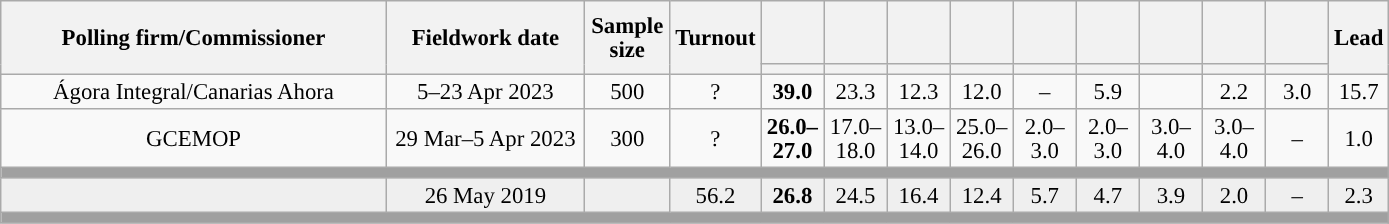<table class="wikitable collapsible collapsed" style="text-align:center; font-size:95%; line-height:16px;">
<tr style="height:42px;">
<th style="width:250px;" rowspan="2">Polling firm/Commissioner</th>
<th style="width:125px;" rowspan="2">Fieldwork date</th>
<th style="width:50px;" rowspan="2">Sample size</th>
<th style="width:45px;" rowspan="2">Turnout</th>
<th style="width:35px;"></th>
<th style="width:35px;"></th>
<th style="width:35px;"></th>
<th style="width:35px;"></th>
<th style="width:35px;"></th>
<th style="width:35px;"></th>
<th style="width:35px;"></th>
<th style="width:35px;"></th>
<th style="width:35px;"></th>
<th style="width:30px;" rowspan="2">Lead</th>
</tr>
<tr>
<th style="color:inherit;background:"></th>
<th style="color:inherit;background:"></th>
<th style="color:inherit;background:"></th>
<th style="color:inherit;background:"></th>
<th style="color:inherit;background:"></th>
<th style="color:inherit;background:"></th>
<th style="color:inherit;background:"></th>
<th style="color:inherit;background:"></th>
<th style="color:inherit;background:"></th>
</tr>
<tr>
<td>Ágora Integral/Canarias Ahora</td>
<td>5–23 Apr 2023</td>
<td>500</td>
<td>?</td>
<td><strong>39.0</strong><br></td>
<td>23.3<br></td>
<td>12.3<br></td>
<td>12.0<br></td>
<td>–</td>
<td>5.9<br></td>
<td></td>
<td>2.2<br></td>
<td>3.0<br></td>
<td style="background:">15.7</td>
</tr>
<tr>
<td>GCEMOP</td>
<td>29 Mar–5 Apr 2023</td>
<td>300</td>
<td>?</td>
<td><strong>26.0–<br>27.0</strong><br></td>
<td>17.0–<br>18.0<br></td>
<td>13.0–<br>14.0<br></td>
<td>25.0–<br>26.0<br></td>
<td>2.0–<br>3.0<br></td>
<td>2.0–<br>3.0<br></td>
<td>3.0–<br>4.0<br></td>
<td>3.0–<br>4.0<br></td>
<td>–</td>
<td style="background:">1.0</td>
</tr>
<tr>
<td colspan="14" style="background:#A0A0A0"></td>
</tr>
<tr style="background:#EFEFEF;">
<td><strong></strong></td>
<td>26 May 2019</td>
<td></td>
<td>56.2</td>
<td><strong>26.8</strong><br></td>
<td>24.5<br></td>
<td>16.4<br></td>
<td>12.4<br></td>
<td>5.7<br></td>
<td>4.7<br></td>
<td>3.9<br></td>
<td>2.0<br></td>
<td>–</td>
<td style="background:">2.3</td>
</tr>
<tr>
<td colspan="14" style="background:#A0A0A0"></td>
</tr>
</table>
